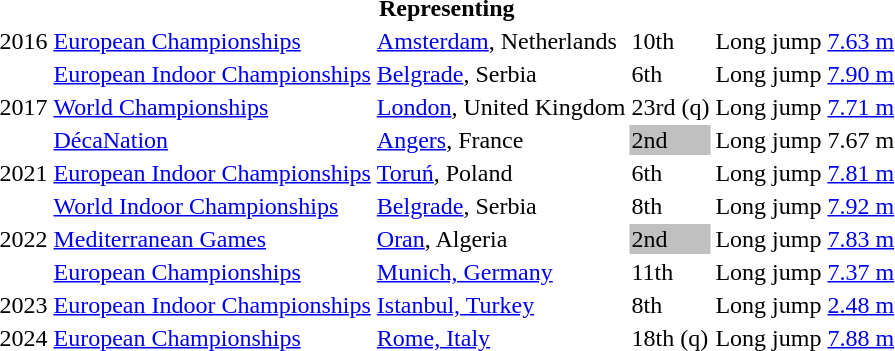<table>
<tr>
<th colspan="6">Representing </th>
</tr>
<tr>
<td>2016</td>
<td><a href='#'>European Championships</a></td>
<td><a href='#'>Amsterdam</a>, Netherlands</td>
<td>10th</td>
<td>Long jump</td>
<td><a href='#'>7.63 m</a></td>
</tr>
<tr>
<td rowspan=3>2017</td>
<td><a href='#'>European Indoor Championships</a></td>
<td><a href='#'>Belgrade</a>, Serbia</td>
<td>6th</td>
<td>Long jump</td>
<td><a href='#'>7.90 m</a></td>
</tr>
<tr>
<td><a href='#'>World Championships</a></td>
<td><a href='#'>London</a>, United Kingdom</td>
<td>23rd (q)</td>
<td>Long jump</td>
<td><a href='#'>7.71 m</a></td>
</tr>
<tr>
<td><a href='#'>DécaNation</a></td>
<td><a href='#'>Angers</a>, France</td>
<td bgcolor=silver>2nd</td>
<td>Long jump</td>
<td>7.67 m</td>
</tr>
<tr>
<td>2021</td>
<td><a href='#'>European Indoor Championships</a></td>
<td><a href='#'>Toruń</a>, Poland</td>
<td>6th</td>
<td>Long jump</td>
<td><a href='#'>7.81 m</a></td>
</tr>
<tr>
<td rowspan=3>2022</td>
<td><a href='#'>World Indoor Championships</a></td>
<td><a href='#'>Belgrade</a>, Serbia</td>
<td>8th</td>
<td>Long jump</td>
<td><a href='#'>7.92 m</a></td>
</tr>
<tr>
<td><a href='#'>Mediterranean Games</a></td>
<td><a href='#'>Oran</a>, Algeria</td>
<td bgcolor=silver>2nd</td>
<td>Long jump</td>
<td><a href='#'>7.83 m</a></td>
</tr>
<tr>
<td><a href='#'>European Championships</a></td>
<td><a href='#'>Munich, Germany</a></td>
<td>11th</td>
<td>Long jump</td>
<td><a href='#'>7.37 m</a></td>
</tr>
<tr>
<td>2023</td>
<td><a href='#'>European Indoor Championships</a></td>
<td><a href='#'>Istanbul, Turkey</a></td>
<td>8th</td>
<td>Long jump</td>
<td><a href='#'>2.48 m</a></td>
</tr>
<tr>
<td>2024</td>
<td><a href='#'>European Championships</a></td>
<td><a href='#'>Rome, Italy</a></td>
<td>18th (q)</td>
<td>Long jump</td>
<td><a href='#'>7.88 m</a></td>
</tr>
</table>
